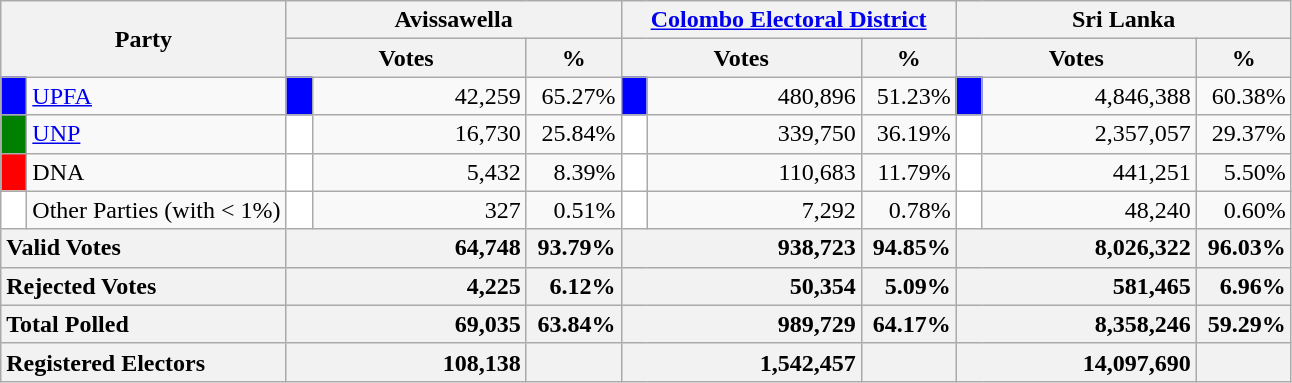<table class="wikitable">
<tr>
<th colspan="2" width="144px"rowspan="2">Party</th>
<th colspan="3" width="216px">Avissawella</th>
<th colspan="3" width="216px"><a href='#'>Colombo Electoral District</a></th>
<th colspan="3" width="216px">Sri Lanka</th>
</tr>
<tr>
<th colspan="2" width="144px">Votes</th>
<th>%</th>
<th colspan="2" width="144px">Votes</th>
<th>%</th>
<th colspan="2" width="144px">Votes</th>
<th>%</th>
</tr>
<tr>
<td style="background-color:blue;" width="10px"></td>
<td style="text-align:left;"><a href='#'>UPFA</a></td>
<td style="background-color:blue;" width="10px"></td>
<td style="text-align:right;">42,259</td>
<td style="text-align:right;">65.27%</td>
<td style="background-color:blue;" width="10px"></td>
<td style="text-align:right;">480,896</td>
<td style="text-align:right;">51.23%</td>
<td style="background-color:blue;" width="10px"></td>
<td style="text-align:right;">4,846,388</td>
<td style="text-align:right;">60.38%</td>
</tr>
<tr>
<td style="background-color:green;" width="10px"></td>
<td style="text-align:left;"><a href='#'>UNP</a></td>
<td style="background-color:white;" width="10px"></td>
<td style="text-align:right;">16,730</td>
<td style="text-align:right;">25.84%</td>
<td style="background-color:white;" width="10px"></td>
<td style="text-align:right;">339,750</td>
<td style="text-align:right;">36.19%</td>
<td style="background-color:white;" width="10px"></td>
<td style="text-align:right;">2,357,057</td>
<td style="text-align:right;">29.37%</td>
</tr>
<tr>
<td style="background-color:red;" width="10px"></td>
<td style="text-align:left;">DNA</td>
<td style="background-color:white;" width="10px"></td>
<td style="text-align:right;">5,432</td>
<td style="text-align:right;">8.39%</td>
<td style="background-color:white;" width="10px"></td>
<td style="text-align:right;">110,683</td>
<td style="text-align:right;">11.79%</td>
<td style="background-color:white;" width="10px"></td>
<td style="text-align:right;">441,251</td>
<td style="text-align:right;">5.50%</td>
</tr>
<tr>
<td style="background-color:white;" width="10px"></td>
<td style="text-align:left;">Other Parties (with < 1%)</td>
<td style="background-color:white;" width="10px"></td>
<td style="text-align:right;">327</td>
<td style="text-align:right;">0.51%</td>
<td style="background-color:white;" width="10px"></td>
<td style="text-align:right;">7,292</td>
<td style="text-align:right;">0.78%</td>
<td style="background-color:white;" width="10px"></td>
<td style="text-align:right;">48,240</td>
<td style="text-align:right;">0.60%</td>
</tr>
<tr>
<th colspan="2" width="144px"style="text-align:left;">Valid Votes</th>
<th style="text-align:right;"colspan="2" width="144px">64,748</th>
<th style="text-align:right;">93.79%</th>
<th style="text-align:right;"colspan="2" width="144px">938,723</th>
<th style="text-align:right;">94.85%</th>
<th style="text-align:right;"colspan="2" width="144px">8,026,322</th>
<th style="text-align:right;">96.03%</th>
</tr>
<tr>
<th colspan="2" width="144px"style="text-align:left;">Rejected Votes</th>
<th style="text-align:right;"colspan="2" width="144px">4,225</th>
<th style="text-align:right;">6.12%</th>
<th style="text-align:right;"colspan="2" width="144px">50,354</th>
<th style="text-align:right;">5.09%</th>
<th style="text-align:right;"colspan="2" width="144px">581,465</th>
<th style="text-align:right;">6.96%</th>
</tr>
<tr>
<th colspan="2" width="144px"style="text-align:left;">Total Polled</th>
<th style="text-align:right;"colspan="2" width="144px">69,035</th>
<th style="text-align:right;">63.84%</th>
<th style="text-align:right;"colspan="2" width="144px">989,729</th>
<th style="text-align:right;">64.17%</th>
<th style="text-align:right;"colspan="2" width="144px">8,358,246</th>
<th style="text-align:right;">59.29%</th>
</tr>
<tr>
<th colspan="2" width="144px"style="text-align:left;">Registered Electors</th>
<th style="text-align:right;"colspan="2" width="144px">108,138</th>
<th></th>
<th style="text-align:right;"colspan="2" width="144px">1,542,457</th>
<th></th>
<th style="text-align:right;"colspan="2" width="144px">14,097,690</th>
<th></th>
</tr>
</table>
